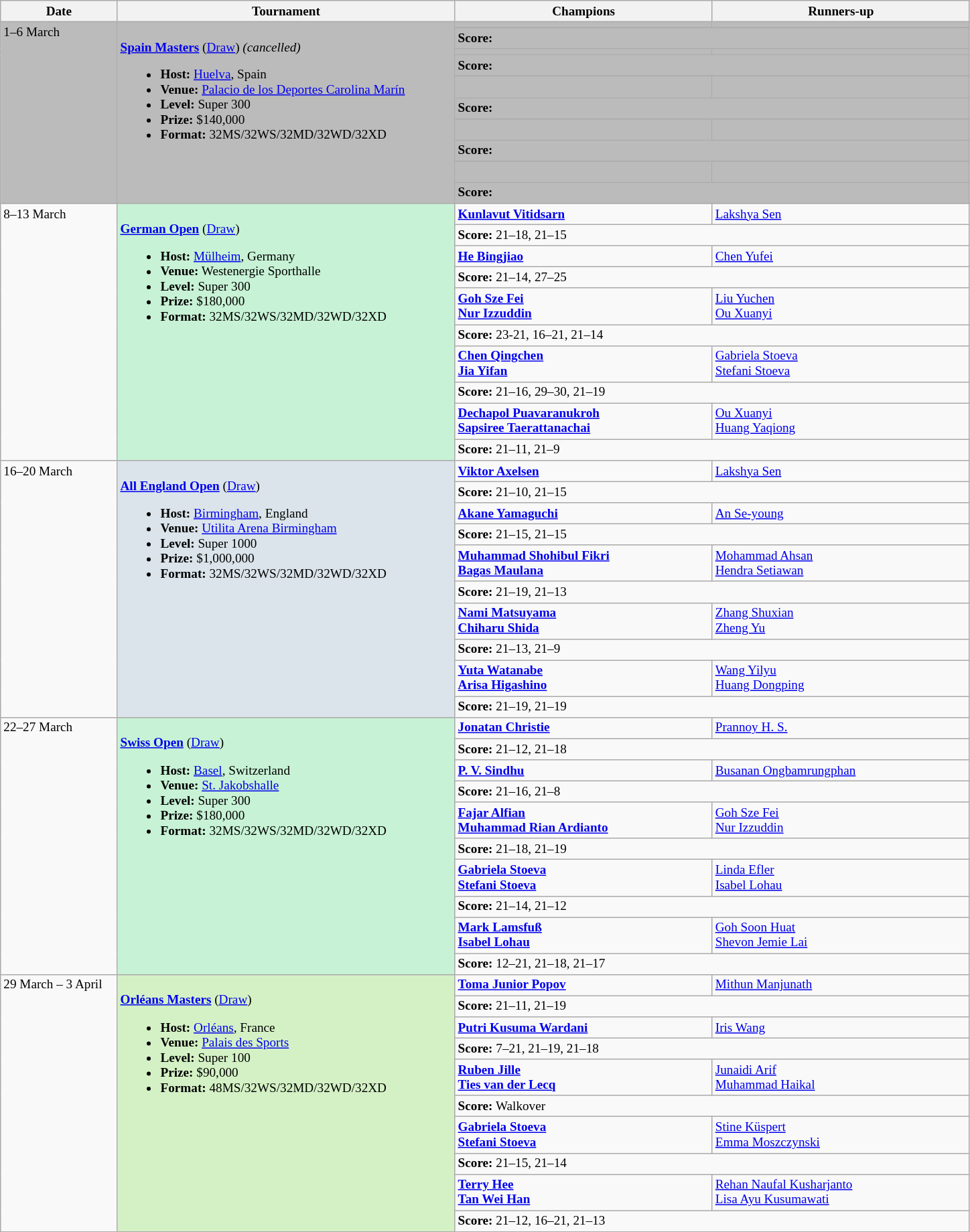<table class="wikitable" style="font-size:80%">
<tr>
<th width="110">Date</th>
<th width="330">Tournament</th>
<th width="250">Champions</th>
<th width="250">Runners-up</th>
</tr>
<tr valign="top" bgcolor="#BBBBBB">
<td rowspan="10">1–6 March</td>
<td rowspan="10"><br><strong><a href='#'>Spain Masters</a></strong> (<a href='#'>Draw</a>) <em>(cancelled)</em><ul><li><strong>Host:</strong> <a href='#'>Huelva</a>, Spain</li><li><strong>Venue:</strong> <a href='#'>Palacio de los Deportes Carolina Marín</a></li><li><strong>Level:</strong> Super 300</li><li><strong>Prize:</strong> $140,000</li><li><strong>Format:</strong> 32MS/32WS/32MD/32WD/32XD</li></ul></td>
<td><strong></strong></td>
<td></td>
</tr>
<tr bgcolor="#BBBBBB">
<td colspan="2"><strong>Score:</strong></td>
</tr>
<tr valign="top"bgcolor="#BBBBBB">
<td><strong></strong></td>
<td></td>
</tr>
<tr bgcolor="#BBBBBB">
<td colspan="2"><strong>Score:</strong></td>
</tr>
<tr valign="top"bgcolor="#BBBBBB">
<td><strong><br></strong></td>
<td><br></td>
</tr>
<tr bgcolor="#BBBBBB">
<td colspan="2"><strong>Score:</strong></td>
</tr>
<tr valign="top"bgcolor="#BBBBBB">
<td><strong><br></strong></td>
<td><br></td>
</tr>
<tr bgcolor="#BBBBBB">
<td colspan="2"><strong>Score:</strong></td>
</tr>
<tr valign="top"bgcolor="#BBBBBB">
<td><strong><br></strong></td>
<td><br></td>
</tr>
<tr bgcolor="#BBBBBB">
<td colspan="2"><strong>Score:</strong></td>
</tr>
<tr valign="top">
<td rowspan="10">8–13 March</td>
<td bgcolor="#C7F2D5" rowspan="10"><br><strong><a href='#'>German Open</a></strong> (<a href='#'>Draw</a>)<ul><li><strong>Host:</strong> <a href='#'>Mülheim</a>, Germany</li><li><strong>Venue:</strong> Westenergie Sporthalle</li><li><strong>Level:</strong> Super 300</li><li><strong>Prize:</strong> $180,000</li><li><strong>Format:</strong> 32MS/32WS/32MD/32WD/32XD</li></ul></td>
<td><strong> <a href='#'>Kunlavut Vitidsarn</a></strong></td>
<td> <a href='#'>Lakshya Sen</a></td>
</tr>
<tr>
<td colspan="2"><strong>Score:</strong> 21–18, 21–15</td>
</tr>
<tr valign="top">
<td><strong> <a href='#'>He Bingjiao</a></strong></td>
<td> <a href='#'>Chen Yufei</a></td>
</tr>
<tr>
<td colspan="2"><strong>Score:</strong> 21–14, 27–25</td>
</tr>
<tr valign="top">
<td><strong> <a href='#'>Goh Sze Fei</a><br> <a href='#'>Nur Izzuddin</a></strong></td>
<td> <a href='#'>Liu Yuchen</a><br> <a href='#'>Ou Xuanyi</a></td>
</tr>
<tr>
<td colspan="2"><strong>Score:</strong> 23-21, 16–21, 21–14</td>
</tr>
<tr valign="top">
<td><strong> <a href='#'>Chen Qingchen</a><br> <a href='#'>Jia Yifan</a></strong></td>
<td> <a href='#'>Gabriela Stoeva</a><br> <a href='#'>Stefani Stoeva</a></td>
</tr>
<tr>
<td colspan="2"><strong>Score:</strong> 21–16, 29–30, 21–19</td>
</tr>
<tr valign="top">
<td><strong> <a href='#'>Dechapol Puavaranukroh</a> <br> <a href='#'>Sapsiree Taerattanachai</a></strong></td>
<td> <a href='#'>Ou Xuanyi</a><br> <a href='#'>Huang Yaqiong</a></td>
</tr>
<tr>
<td colspan="2"><strong>Score:</strong> 21–11, 21–9</td>
</tr>
<tr valign="top">
<td rowspan="10">16–20 March</td>
<td bgcolor="#DAE4EA" rowspan="10"><br><strong><a href='#'>All England Open</a></strong> (<a href='#'>Draw</a>)<ul><li><strong>Host:</strong> <a href='#'>Birmingham</a>, England</li><li><strong>Venue:</strong> <a href='#'>Utilita Arena Birmingham</a></li><li><strong>Level:</strong> Super 1000</li><li><strong>Prize:</strong> $1,000,000</li><li><strong>Format:</strong> 32MS/32WS/32MD/32WD/32XD</li></ul></td>
<td><strong> <a href='#'>Viktor Axelsen</a></strong></td>
<td> <a href='#'>Lakshya Sen</a></td>
</tr>
<tr>
<td colspan="2"><strong>Score:</strong> 21–10, 21–15</td>
</tr>
<tr valign="top">
<td><strong> <a href='#'>Akane Yamaguchi</a></strong></td>
<td> <a href='#'>An Se-young</a></td>
</tr>
<tr>
<td colspan="2"><strong>Score:</strong> 21–15, 21–15</td>
</tr>
<tr valign="top">
<td><strong> <a href='#'>Muhammad Shohibul Fikri</a><br> <a href='#'>Bagas Maulana</a></strong></td>
<td> <a href='#'>Mohammad Ahsan</a><br> <a href='#'>Hendra Setiawan</a></td>
</tr>
<tr>
<td colspan="2"><strong>Score:</strong> 21–19, 21–13</td>
</tr>
<tr valign="top">
<td><strong> <a href='#'>Nami Matsuyama</a><br> <a href='#'>Chiharu Shida</a></strong></td>
<td> <a href='#'>Zhang Shuxian</a><br> <a href='#'>Zheng Yu</a></td>
</tr>
<tr>
<td colspan="2"><strong>Score:</strong> 21–13, 21–9</td>
</tr>
<tr valign="top">
<td><strong> <a href='#'>Yuta Watanabe</a><br> <a href='#'>Arisa Higashino</a></strong></td>
<td> <a href='#'>Wang Yilyu</a><br> <a href='#'>Huang Dongping</a></td>
</tr>
<tr>
<td colspan="2"><strong>Score:</strong> 21–19, 21–19</td>
</tr>
<tr valign="top">
<td rowspan="10">22–27 March</td>
<td bgcolor="#C7F2D5" rowspan="10"><br><strong><a href='#'>Swiss Open</a></strong> (<a href='#'>Draw</a>)<ul><li><strong>Host:</strong> <a href='#'>Basel</a>, Switzerland</li><li><strong>Venue:</strong> <a href='#'>St. Jakobshalle</a></li><li><strong>Level:</strong> Super 300</li><li><strong>Prize:</strong> $180,000</li><li><strong>Format:</strong> 32MS/32WS/32MD/32WD/32XD</li></ul></td>
<td><strong> <a href='#'>Jonatan Christie</a></strong></td>
<td> <a href='#'>Prannoy H. S.</a></td>
</tr>
<tr>
<td colspan="2"><strong>Score:</strong> 21–12, 21–18</td>
</tr>
<tr valign="top">
<td><strong> <a href='#'>P. V. Sindhu</a></strong></td>
<td> <a href='#'>Busanan Ongbamrungphan</a></td>
</tr>
<tr>
<td colspan="2"><strong>Score:</strong> 21–16, 21–8</td>
</tr>
<tr valign="top">
<td><strong> <a href='#'>Fajar Alfian</a><br> <a href='#'>Muhammad Rian Ardianto</a></strong></td>
<td> <a href='#'>Goh Sze Fei</a><br> <a href='#'>Nur Izzuddin</a></td>
</tr>
<tr>
<td colspan="2"><strong>Score:</strong> 21–18, 21–19</td>
</tr>
<tr valign="top">
<td><strong> <a href='#'>Gabriela Stoeva</a><br> <a href='#'>Stefani Stoeva</a></strong></td>
<td> <a href='#'>Linda Efler</a><br> <a href='#'>Isabel Lohau</a></td>
</tr>
<tr>
<td colspan="2"><strong>Score:</strong> 21–14, 21–12</td>
</tr>
<tr valign="top">
<td><strong> <a href='#'>Mark Lamsfuß</a><br> <a href='#'>Isabel Lohau</a></strong></td>
<td> <a href='#'>Goh Soon Huat</a><br> <a href='#'>Shevon Jemie Lai</a></td>
</tr>
<tr>
<td colspan="2"><strong>Score:</strong> 12–21, 21–18, 21–17</td>
</tr>
<tr valign="top">
<td rowspan="10">29 March – 3 April</td>
<td bgcolor="#D4F1C5" rowspan="10"><br><strong><a href='#'>Orléans Masters</a></strong> (<a href='#'>Draw</a>)<ul><li><strong>Host:</strong> <a href='#'>Orléans</a>, France</li><li><strong>Venue:</strong> <a href='#'>Palais des Sports</a></li><li><strong>Level:</strong> Super 100</li><li><strong>Prize:</strong> $90,000</li><li><strong>Format:</strong> 48MS/32WS/32MD/32WD/32XD</li></ul></td>
<td><strong> <a href='#'>Toma Junior Popov</a></strong></td>
<td> <a href='#'>Mithun Manjunath</a></td>
</tr>
<tr>
<td colspan="2"><strong>Score:</strong> 21–11, 21–19</td>
</tr>
<tr valign="top">
<td><strong> <a href='#'>Putri Kusuma Wardani</a></strong></td>
<td> <a href='#'>Iris Wang</a></td>
</tr>
<tr>
<td colspan="2"><strong>Score:</strong> 7–21, 21–19, 21–18</td>
</tr>
<tr valign="top">
<td><strong> <a href='#'>Ruben Jille</a><br> <a href='#'>Ties van der Lecq</a></strong></td>
<td> <a href='#'>Junaidi Arif</a><br> <a href='#'>Muhammad Haikal</a></td>
</tr>
<tr>
<td colspan="2"><strong>Score:</strong> Walkover</td>
</tr>
<tr valign="top">
<td><strong> <a href='#'>Gabriela Stoeva</a><br> <a href='#'>Stefani Stoeva</a></strong></td>
<td> <a href='#'>Stine Küspert</a><br> <a href='#'>Emma Moszczynski</a></td>
</tr>
<tr>
<td colspan="2"><strong>Score:</strong> 21–15, 21–14</td>
</tr>
<tr valign="top">
<td><strong> <a href='#'>Terry Hee</a><br> <a href='#'>Tan Wei Han</a></strong></td>
<td> <a href='#'>Rehan Naufal Kusharjanto</a><br> <a href='#'>Lisa Ayu Kusumawati</a></td>
</tr>
<tr>
<td colspan="2"><strong>Score:</strong> 21–12, 16–21, 21–13</td>
</tr>
</table>
